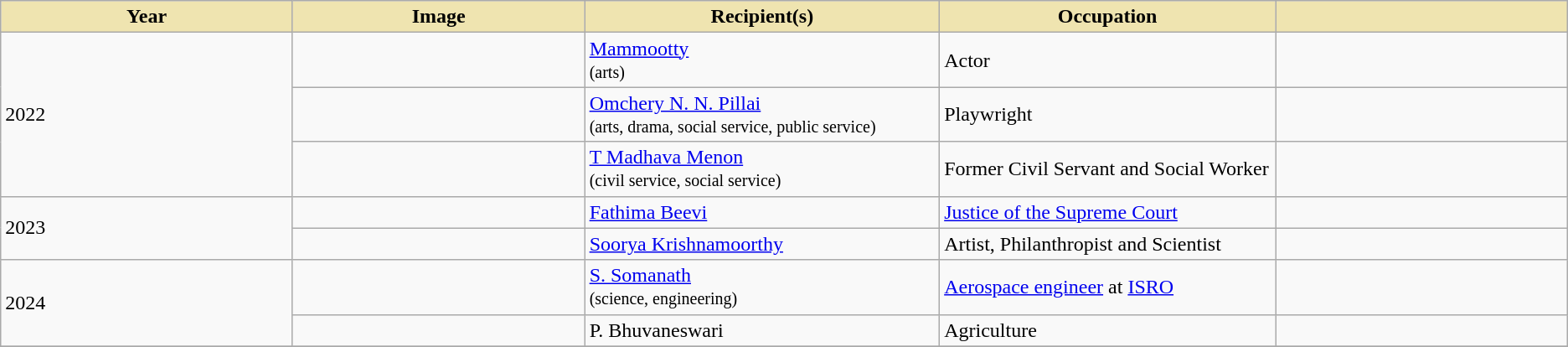<table class="wikitable sortable">
<tr>
<th scope="col" style="background-color:#EFE4B0;width:5%;">Year</th>
<th scope="col" style="background-color:#EFE4B0;width:5%;">Image</th>
<th scope="col" style="background-color:#EFE4B0;width:5%;">Recipient(s)</th>
<th scope="col" style="background-color:#EFE4B0;width:5%;">Occupation</th>
<th scope="col" style="background-color:#EFE4B0;width:5%;"></th>
</tr>
<tr>
<td rowspan="3">2022</td>
<td></td>
<td><a href='#'>Mammootty</a><br><small>(arts)</small></td>
<td>Actor</td>
<td></td>
</tr>
<tr>
<td></td>
<td><a href='#'>Omchery N. N. Pillai</a><br><small>(arts, drama, social service, public service)</small></td>
<td>Playwright</td>
<td></td>
</tr>
<tr>
<td></td>
<td><a href='#'>T Madhava Menon</a><br><small>(civil service, social service)</small></td>
<td>Former Civil Servant and Social Worker</td>
<td></td>
</tr>
<tr>
<td rowspan="2">2023</td>
<td></td>
<td><a href='#'>Fathima Beevi</a></td>
<td><a href='#'>Justice of the Supreme Court</a></td>
<td></td>
</tr>
<tr>
<td></td>
<td><a href='#'>Soorya Krishnamoorthy</a></td>
<td>Artist, Philanthropist and Scientist</td>
<td></td>
</tr>
<tr>
<td rowspan="2">2024</td>
<td></td>
<td><a href='#'>S. Somanath</a><br><small>(science, engineering)</small></td>
<td><a href='#'> Aerospace engineer</a> at <a href='#'>ISRO</a></td>
<td></td>
</tr>
<tr>
<td></td>
<td>P. Bhuvaneswari</td>
<td>Agriculture</td>
<td></td>
</tr>
<tr>
</tr>
</table>
